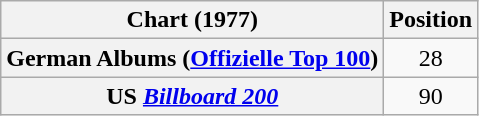<table class="wikitable sortable plainrowheaders" style="text-align:center">
<tr>
<th scope="col">Chart (1977)</th>
<th scope="col">Position</th>
</tr>
<tr>
<th scope="row">German Albums (<a href='#'>Offizielle Top 100</a>)</th>
<td>28</td>
</tr>
<tr>
<th scope="row">US <em><a href='#'>Billboard 200</a></em></th>
<td>90</td>
</tr>
</table>
